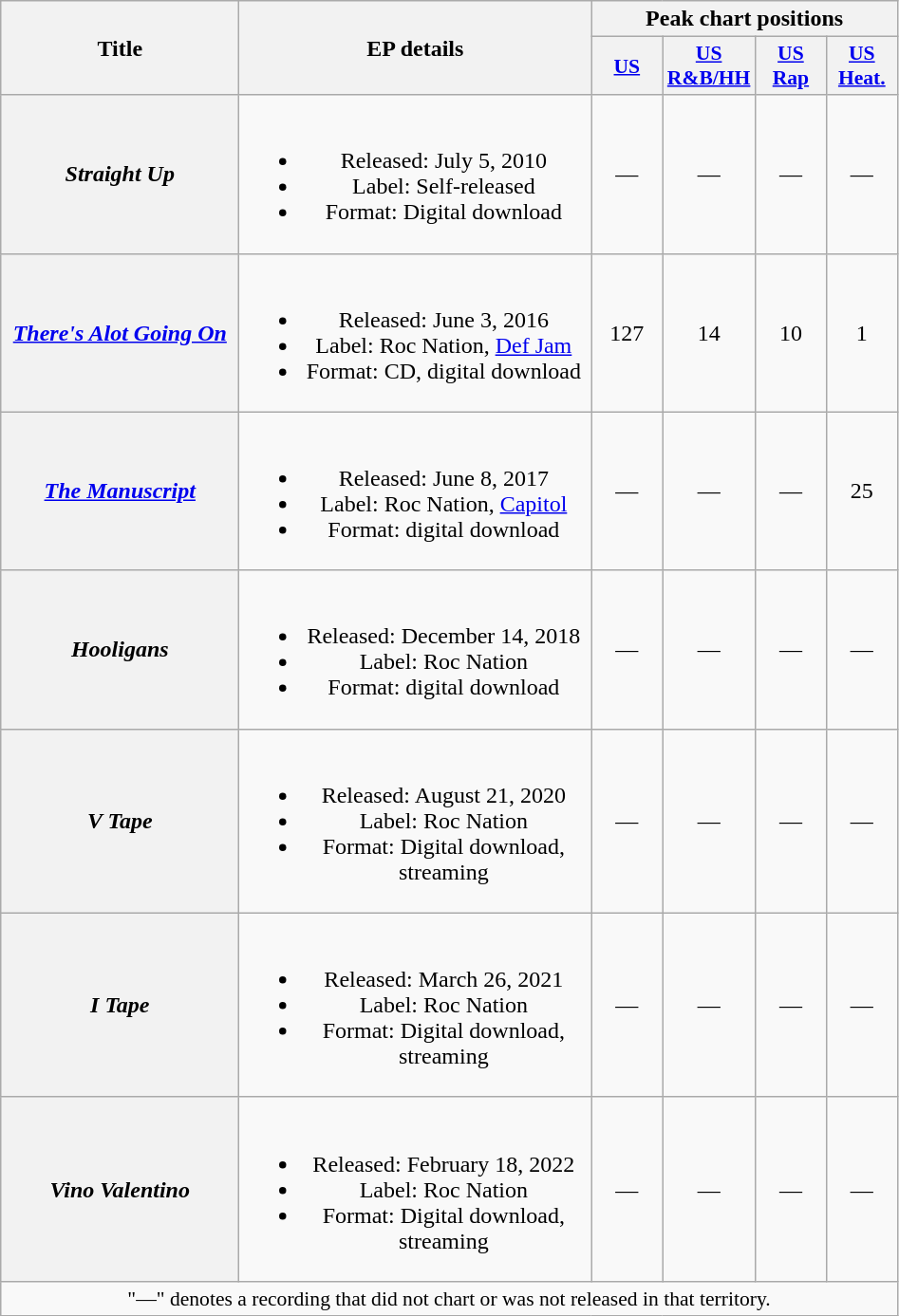<table class="wikitable plainrowheaders" style="text-align:center;">
<tr>
<th scope="col" rowspan="2" style="width:10em;">Title</th>
<th scope="col" rowspan="2" style="width:15em;">EP details</th>
<th scope="col" colspan="4">Peak chart positions</th>
</tr>
<tr>
<th scope="col" style="width:3em;font-size:90%;"><a href='#'>US</a><br></th>
<th scope="col" style="width:3em;font-size:90%;"><a href='#'>US<br>R&B/HH</a><br></th>
<th scope="col" style="width:3em;font-size:90%;"><a href='#'>US <br>Rap</a><br></th>
<th scope="col" style="width:3em;font-size:90%;"><a href='#'>US Heat.</a><br></th>
</tr>
<tr>
<th scope="row"><em>Straight Up</em></th>
<td><br><ul><li>Released: July 5, 2010</li><li>Label: Self-released</li><li>Format: Digital download</li></ul></td>
<td>—</td>
<td>—</td>
<td>—</td>
<td>—</td>
</tr>
<tr>
<th scope="row"><em><a href='#'>There's Alot Going On</a></em></th>
<td><br><ul><li>Released: June 3, 2016</li><li>Label: Roc Nation, <a href='#'>Def Jam</a></li><li>Format: CD, digital download</li></ul></td>
<td>127</td>
<td>14</td>
<td>10</td>
<td>1</td>
</tr>
<tr>
<th scope="row"><em><a href='#'>The Manuscript</a></em></th>
<td><br><ul><li>Released: June 8, 2017</li><li>Label: Roc Nation, <a href='#'>Capitol</a></li><li>Format: digital download</li></ul></td>
<td>—</td>
<td>—</td>
<td>—</td>
<td>25</td>
</tr>
<tr>
<th scope="row"><em>Hooligans</em></th>
<td><br><ul><li>Released: December 14, 2018</li><li>Label: Roc Nation</li><li>Format: digital download</li></ul></td>
<td>—</td>
<td>—</td>
<td>—</td>
<td>—</td>
</tr>
<tr>
<th scope="row"><em>V Tape</em></th>
<td><br><ul><li>Released: August 21, 2020</li><li>Label: Roc Nation</li><li>Format: Digital download, streaming</li></ul></td>
<td>—</td>
<td>—</td>
<td>—</td>
<td>—</td>
</tr>
<tr>
<th scope="row"><em>I Tape</em></th>
<td><br><ul><li>Released: March 26, 2021</li><li>Label: Roc Nation</li><li>Format: Digital download, streaming</li></ul></td>
<td>—</td>
<td>—</td>
<td>—</td>
<td>—</td>
</tr>
<tr>
<th scope="row"><em>Vino Valentino</em></th>
<td><br><ul><li>Released: February 18, 2022</li><li>Label: Roc Nation</li><li>Format: Digital download, streaming</li></ul></td>
<td>—</td>
<td>—</td>
<td>—</td>
<td>—</td>
</tr>
<tr>
<td colspan="8" style="font-size:90%">"—" denotes a recording that did not chart or was not released in that territory.</td>
</tr>
</table>
